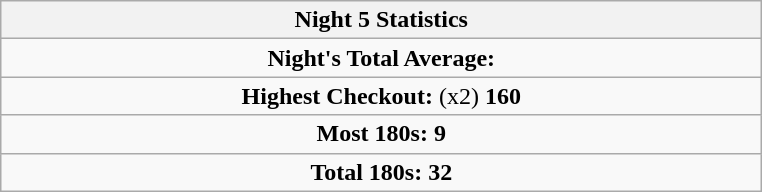<table class=wikitable style="text-align:center">
<tr>
<th width=500>Night 5 Statistics</th>
</tr>
<tr align=center>
<td colspan="3"><strong>Night's Total Average:</strong> <strong></strong></td>
</tr>
<tr align=center>
<td colspan="3"><strong>Highest Checkout:</strong>  (x2) <strong>160</strong></td>
</tr>
<tr align=center>
<td colspan="3"><strong>Most 180s:</strong>  <strong>9</strong></td>
</tr>
<tr align=center>
<td colspan="3"><strong>Total 180s:</strong> <strong>32</strong></td>
</tr>
</table>
